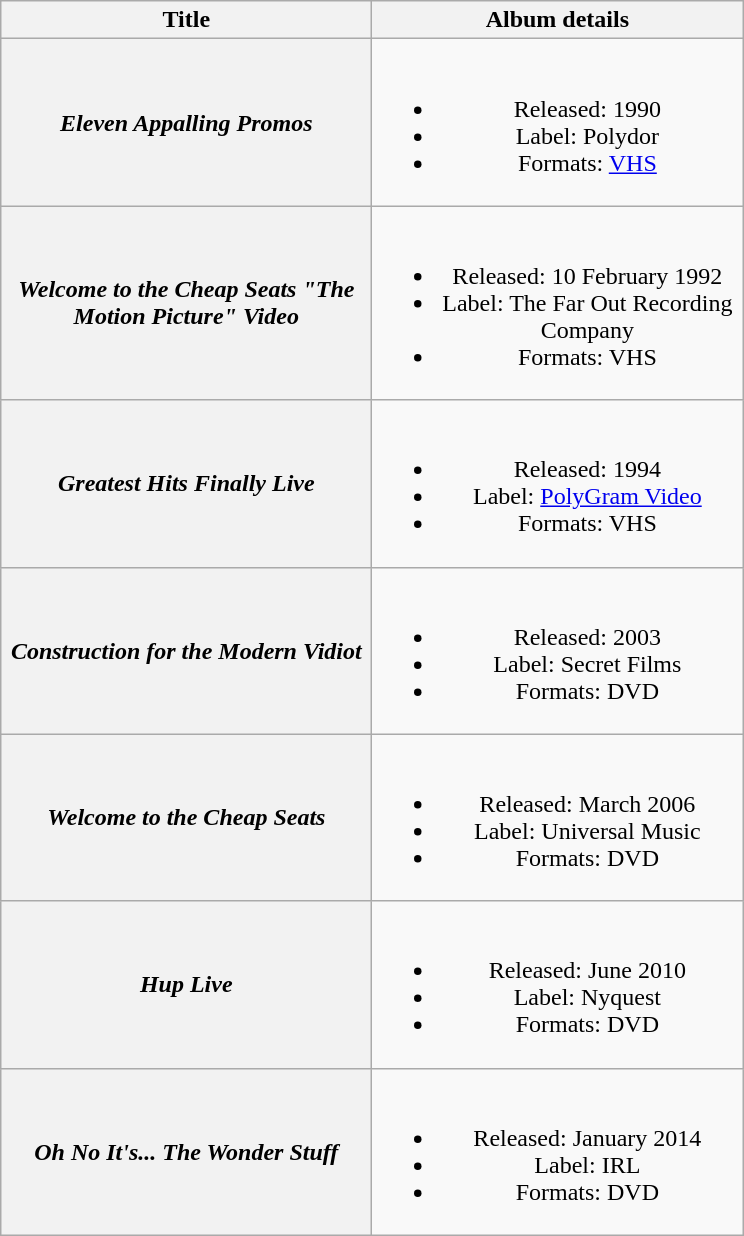<table class="wikitable plainrowheaders" style="text-align:center;">
<tr>
<th scope="col" style="width:15em;">Title</th>
<th scope="col" style="width:15em;">Album details</th>
</tr>
<tr>
<th scope="row"><em>Eleven Appalling Promos</em></th>
<td><br><ul><li>Released: 1990</li><li>Label: Polydor</li><li>Formats: <a href='#'>VHS</a></li></ul></td>
</tr>
<tr>
<th scope="row"><em>Welcome to the Cheap Seats "The Motion Picture" Video</em></th>
<td><br><ul><li>Released: 10 February 1992</li><li>Label: The Far Out Recording Company</li><li>Formats: VHS</li></ul></td>
</tr>
<tr>
<th scope="row"><em>Greatest Hits Finally Live</em></th>
<td><br><ul><li>Released: 1994</li><li>Label: <a href='#'>PolyGram Video</a></li><li>Formats: VHS</li></ul></td>
</tr>
<tr>
<th scope="row"><em>Construction for the Modern Vidiot</em></th>
<td><br><ul><li>Released: 2003</li><li>Label: Secret Films</li><li>Formats: DVD</li></ul></td>
</tr>
<tr>
<th scope="row"><em>Welcome to the Cheap Seats</em></th>
<td><br><ul><li>Released: March 2006</li><li>Label: Universal Music</li><li>Formats: DVD</li></ul></td>
</tr>
<tr>
<th scope="row"><em>Hup Live</em></th>
<td><br><ul><li>Released: June 2010</li><li>Label: Nyquest</li><li>Formats: DVD</li></ul></td>
</tr>
<tr>
<th scope="row"><em>Oh No It's... The Wonder Stuff</em></th>
<td><br><ul><li>Released: January 2014</li><li>Label: IRL</li><li>Formats: DVD</li></ul></td>
</tr>
</table>
